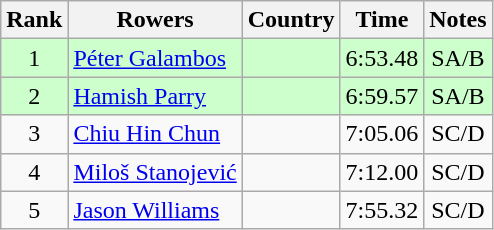<table class="wikitable" style="text-align:center">
<tr>
<th>Rank</th>
<th>Rowers</th>
<th>Country</th>
<th>Time</th>
<th>Notes</th>
</tr>
<tr bgcolor=ccffcc>
<td>1</td>
<td align="left"><a href='#'>Péter Galambos</a></td>
<td align="left"></td>
<td>6:53.48</td>
<td>SA/B</td>
</tr>
<tr bgcolor=ccffcc>
<td>2</td>
<td align="left"><a href='#'>Hamish Parry</a></td>
<td align="left"></td>
<td>6:59.57</td>
<td>SA/B</td>
</tr>
<tr>
<td>3</td>
<td align="left"><a href='#'>Chiu Hin Chun</a></td>
<td align="left"></td>
<td>7:05.06</td>
<td>SC/D</td>
</tr>
<tr>
<td>4</td>
<td align="left"><a href='#'>Miloš Stanojević</a></td>
<td align="left"></td>
<td>7:12.00</td>
<td>SC/D</td>
</tr>
<tr>
<td>5</td>
<td align="left"><a href='#'>Jason Williams</a></td>
<td align="left"></td>
<td>7:55.32</td>
<td>SC/D</td>
</tr>
</table>
